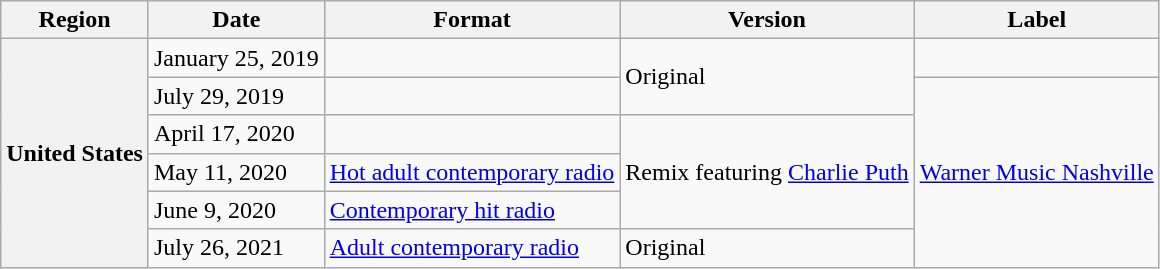<table class="wikitable plainrowheaders">
<tr>
<th scope="col">Region</th>
<th scope="col">Date</th>
<th scope="col">Format</th>
<th scope="col">Version</th>
<th scope="col">Label</th>
</tr>
<tr>
<th scope="row" rowspan="6">United States</th>
<td>January 25, 2019</td>
<td></td>
<td rowspan="2">Original</td>
<td></td>
</tr>
<tr>
<td>July 29, 2019</td>
<td></td>
<td rowspan="5"><a href='#'>Warner Music Nashville</a></td>
</tr>
<tr>
<td>April 17, 2020</td>
<td></td>
<td rowspan="3">Remix featuring <a href='#'>Charlie Puth</a></td>
</tr>
<tr>
<td>May 11, 2020</td>
<td><a href='#'>Hot adult contemporary radio</a></td>
</tr>
<tr>
<td>June 9, 2020</td>
<td><a href='#'>Contemporary hit radio</a></td>
</tr>
<tr>
<td>July 26, 2021</td>
<td><a href='#'>Adult contemporary radio</a></td>
<td>Original</td>
</tr>
</table>
